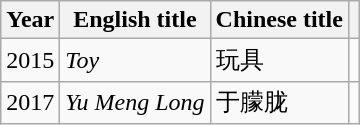<table class="wikitable">
<tr>
<th width=10>Year</th>
<th>English title</th>
<th>Chinese title</th>
<th class="unsortable"></th>
</tr>
<tr>
<td>2015</td>
<td><em>Toy </em></td>
<td>玩具</td>
<td></td>
</tr>
<tr>
<td>2017</td>
<td><em>Yu Meng Long</em></td>
<td>于朦胧</td>
<td></td>
</tr>
</table>
